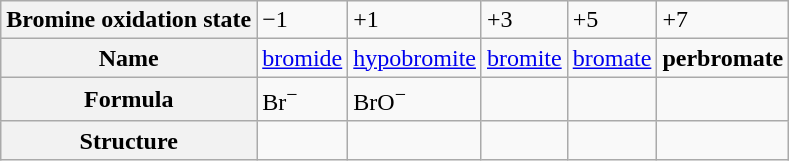<table class="wikitable">
<tr>
<th>Bromine oxidation state</th>
<td>−1</td>
<td>+1</td>
<td>+3</td>
<td>+5</td>
<td>+7</td>
</tr>
<tr>
<th>Name</th>
<td><a href='#'>bromide</a></td>
<td><a href='#'>hypobromite</a></td>
<td><a href='#'>bromite</a></td>
<td><a href='#'>bromate</a></td>
<td><strong>perbromate</strong></td>
</tr>
<tr>
<th>Formula</th>
<td>Br<sup>−</sup></td>
<td>BrO<sup>−</sup></td>
<td></td>
<td></td>
<td></td>
</tr>
<tr>
<th>Structure</th>
<td></td>
<td></td>
<td></td>
<td></td>
<td></td>
</tr>
</table>
